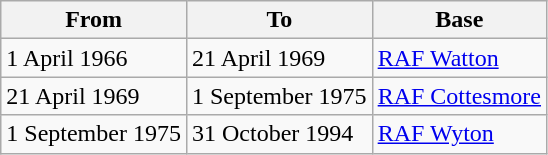<table class="wikitable">
<tr>
<th>From</th>
<th>To</th>
<th>Base</th>
</tr>
<tr>
<td>1 April 1966</td>
<td>21 April 1969</td>
<td><a href='#'>RAF Watton</a></td>
</tr>
<tr>
<td>21 April 1969</td>
<td>1 September 1975</td>
<td><a href='#'>RAF Cottesmore</a></td>
</tr>
<tr>
<td>1 September 1975</td>
<td>31 October 1994</td>
<td><a href='#'>RAF Wyton</a></td>
</tr>
</table>
